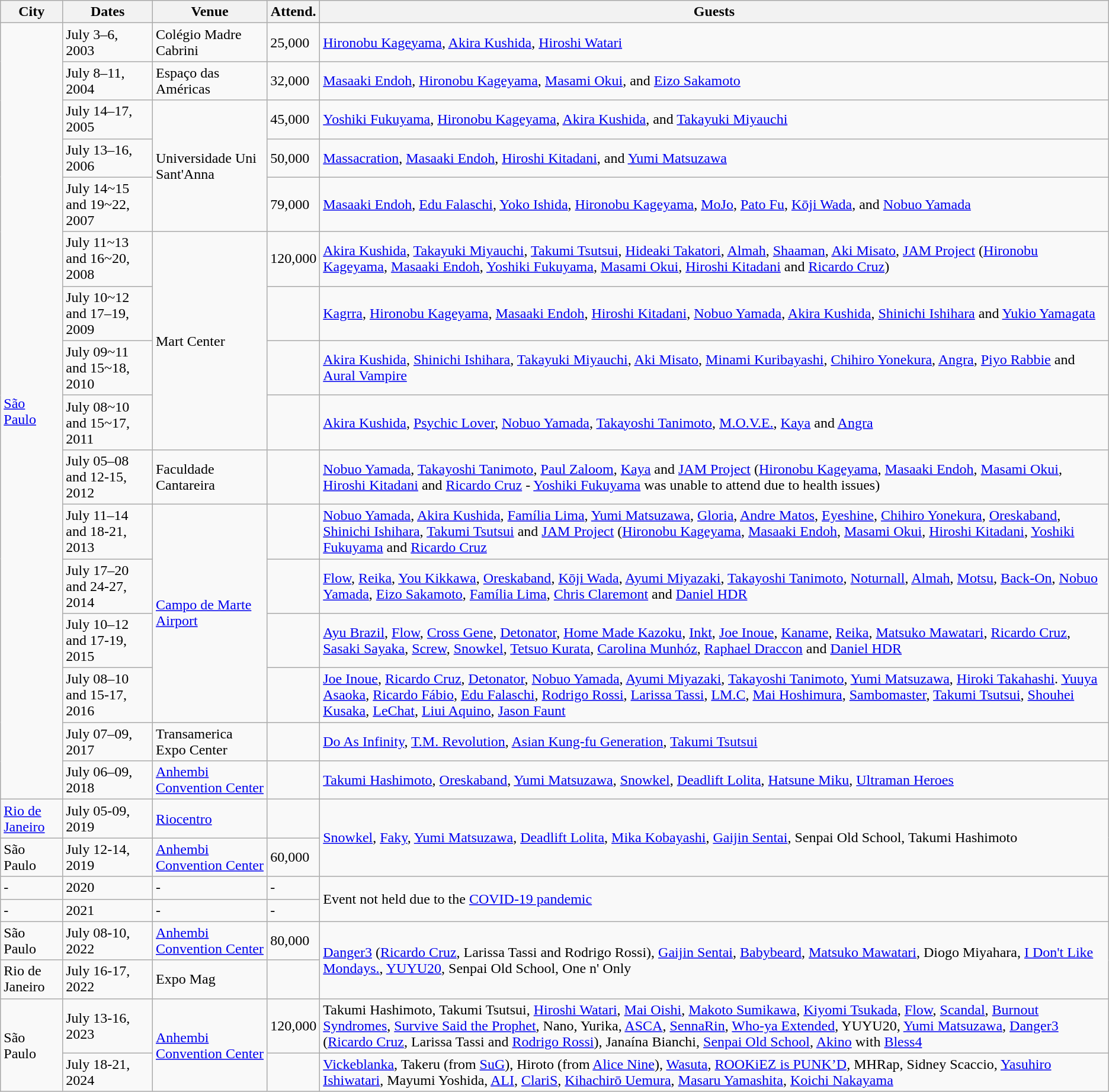<table class="wikitable">
<tr>
<th>City</th>
<th>Dates</th>
<th>Venue</th>
<th>Attend.</th>
<th>Guests</th>
</tr>
<tr>
<td rowspan="16"><a href='#'>São Paulo</a></td>
<td>July 3–6, 2003</td>
<td>Colégio Madre Cabrini</td>
<td>25,000</td>
<td><a href='#'>Hironobu Kageyama</a>, <a href='#'>Akira Kushida</a>, <a href='#'>Hiroshi Watari</a></td>
</tr>
<tr>
<td>July 8–11, 2004</td>
<td>Espaço das Américas</td>
<td>32,000</td>
<td><a href='#'>Masaaki Endoh</a>, <a href='#'>Hironobu Kageyama</a>, <a href='#'>Masami Okui</a>, and <a href='#'>Eizo Sakamoto</a></td>
</tr>
<tr>
<td>July 14–17, 2005</td>
<td rowspan="3">Universidade Uni Sant'Anna</td>
<td>45,000</td>
<td><a href='#'>Yoshiki Fukuyama</a>, <a href='#'>Hironobu Kageyama</a>, <a href='#'>Akira Kushida</a>, and <a href='#'>Takayuki Miyauchi</a></td>
</tr>
<tr>
<td>July 13–16, 2006</td>
<td>50,000</td>
<td><a href='#'>Massacration</a>, <a href='#'>Masaaki Endoh</a>, <a href='#'>Hiroshi Kitadani</a>, and <a href='#'>Yumi Matsuzawa</a></td>
</tr>
<tr>
<td>July 14~15 and 19~22, 2007</td>
<td>79,000</td>
<td><a href='#'>Masaaki Endoh</a>, <a href='#'>Edu Falaschi</a>, <a href='#'>Yoko Ishida</a>, <a href='#'>Hironobu Kageyama</a>, <a href='#'>MoJo</a>, <a href='#'>Pato Fu</a>, <a href='#'>Kōji Wada</a>, and <a href='#'>Nobuo Yamada</a></td>
</tr>
<tr>
<td>July 11~13 and 16~20, 2008</td>
<td rowspan="4">Mart Center</td>
<td>120,000</td>
<td><a href='#'>Akira Kushida</a>, <a href='#'>Takayuki Miyauchi</a>, <a href='#'>Takumi Tsutsui</a>, <a href='#'>Hideaki Takatori</a>, <a href='#'>Almah</a>, <a href='#'>Shaaman</a>, <a href='#'>Aki Misato</a>, <a href='#'>JAM Project</a> (<a href='#'>Hironobu Kageyama</a>, <a href='#'>Masaaki Endoh</a>, <a href='#'>Yoshiki Fukuyama</a>, <a href='#'>Masami Okui</a>, <a href='#'>Hiroshi Kitadani</a> and <a href='#'>Ricardo Cruz</a>)</td>
</tr>
<tr>
<td>July 10~12 and 17–19, 2009</td>
<td></td>
<td><a href='#'>Kagrra</a>, <a href='#'>Hironobu Kageyama</a>, <a href='#'>Masaaki Endoh</a>, <a href='#'>Hiroshi Kitadani</a>, <a href='#'>Nobuo Yamada</a>, <a href='#'>Akira Kushida</a>, <a href='#'>Shinichi Ishihara</a> and <a href='#'>Yukio Yamagata</a></td>
</tr>
<tr>
<td>July 09~11 and 15~18, 2010</td>
<td></td>
<td><a href='#'>Akira Kushida</a>, <a href='#'>Shinichi Ishihara</a>, <a href='#'>Takayuki Miyauchi</a>, <a href='#'>Aki Misato</a>, <a href='#'>Minami Kuribayashi</a>, <a href='#'>Chihiro Yonekura</a>, <a href='#'>Angra</a>, <a href='#'>Piyo Rabbie</a> and <a href='#'>Aural Vampire</a></td>
</tr>
<tr>
<td>July 08~10 and 15~17, 2011</td>
<td></td>
<td><a href='#'>Akira Kushida</a>, <a href='#'>Psychic Lover</a>, <a href='#'>Nobuo Yamada</a>, <a href='#'>Takayoshi Tanimoto</a>, <a href='#'>M.O.V.E.</a>, <a href='#'>Kaya</a> and <a href='#'>Angra</a></td>
</tr>
<tr>
<td>July 05–08 and 12-15, 2012</td>
<td>Faculdade Cantareira</td>
<td></td>
<td><a href='#'>Nobuo Yamada</a>, <a href='#'>Takayoshi Tanimoto</a>, <a href='#'>Paul Zaloom</a>, <a href='#'>Kaya</a> and <a href='#'>JAM Project</a> (<a href='#'>Hironobu Kageyama</a>, <a href='#'>Masaaki Endoh</a>, <a href='#'>Masami Okui</a>, <a href='#'>Hiroshi Kitadani</a> and <a href='#'>Ricardo Cruz</a> - <a href='#'>Yoshiki Fukuyama</a> was unable to attend due to health issues)</td>
</tr>
<tr>
<td>July 11–14 and 18-21, 2013</td>
<td rowspan="4"><a href='#'>Campo de Marte Airport</a></td>
<td></td>
<td><a href='#'>Nobuo Yamada</a>, <a href='#'>Akira Kushida</a>, <a href='#'>Família Lima</a>, <a href='#'>Yumi Matsuzawa</a>, <a href='#'>Gloria</a>, <a href='#'>Andre Matos</a>, <a href='#'>Eyeshine</a>, <a href='#'>Chihiro Yonekura</a>, <a href='#'>Oreskaband</a>, <a href='#'>Shinichi Ishihara</a>, <a href='#'>Takumi Tsutsui</a> and <a href='#'>JAM Project</a> (<a href='#'>Hironobu Kageyama</a>, <a href='#'>Masaaki Endoh</a>, <a href='#'>Masami Okui</a>, <a href='#'>Hiroshi Kitadani</a>, <a href='#'>Yoshiki Fukuyama</a> and <a href='#'>Ricardo Cruz</a></td>
</tr>
<tr>
<td>July 17–20 and 24-27, 2014</td>
<td></td>
<td><a href='#'>Flow</a>, <a href='#'>Reika</a>, <a href='#'>You Kikkawa</a>, <a href='#'>Oreskaband</a>, <a href='#'>Kōji Wada</a>, <a href='#'>Ayumi Miyazaki</a>, <a href='#'>Takayoshi Tanimoto</a>, <a href='#'>Noturnall</a>, <a href='#'>Almah</a>, <a href='#'>Motsu</a>, <a href='#'>Back-On</a>, <a href='#'>Nobuo Yamada</a>, <a href='#'>Eizo Sakamoto</a>, <a href='#'>Família Lima</a>, <a href='#'>Chris Claremont</a> and <a href='#'>Daniel HDR</a></td>
</tr>
<tr>
<td>July 10–12 and 17-19, 2015</td>
<td></td>
<td><a href='#'>Ayu Brazil</a>, <a href='#'>Flow</a>, <a href='#'>Cross Gene</a>, <a href='#'>Detonator</a>, <a href='#'>Home Made Kazoku</a>, <a href='#'>Inkt</a>, <a href='#'>Joe Inoue</a>, <a href='#'>Kaname</a>, <a href='#'>Reika</a>, <a href='#'>Matsuko Mawatari</a>, <a href='#'>Ricardo Cruz</a>, <a href='#'>Sasaki Sayaka</a>, <a href='#'>Screw</a>, <a href='#'>Snowkel</a>, <a href='#'>Tetsuo Kurata</a>, <a href='#'>Carolina Munhóz</a>, <a href='#'>Raphael Draccon</a> and <a href='#'>Daniel HDR</a></td>
</tr>
<tr>
<td>July 08–10 and 15-17, 2016</td>
<td></td>
<td><a href='#'>Joe Inoue</a>, <a href='#'>Ricardo Cruz</a>, <a href='#'>Detonator</a>, <a href='#'>Nobuo Yamada</a>, <a href='#'>Ayumi Miyazaki</a>, <a href='#'>Takayoshi Tanimoto</a>, <a href='#'>Yumi Matsuzawa</a>, <a href='#'>Hiroki Takahashi</a>. <a href='#'>Yuuya Asaoka</a>, <a href='#'>Ricardo Fábio</a>, <a href='#'>Edu Falaschi</a>, <a href='#'>Rodrigo Rossi</a>, <a href='#'>Larissa Tassi</a>, <a href='#'>LM.C</a>, <a href='#'>Mai Hoshimura</a>, <a href='#'>Sambomaster</a>, <a href='#'>Takumi Tsutsui</a>, <a href='#'>Shouhei Kusaka</a>, <a href='#'>LeChat</a>, <a href='#'>Liui Aquino</a>, <a href='#'>Jason Faunt</a></td>
</tr>
<tr>
<td>July 07–09, 2017</td>
<td>Transamerica Expo Center</td>
<td></td>
<td><a href='#'>Do As Infinity</a>, <a href='#'>T.M. Revolution</a>, <a href='#'>Asian Kung-fu Generation</a>, <a href='#'>Takumi Tsutsui</a></td>
</tr>
<tr>
<td>July 06–09, 2018</td>
<td><a href='#'>Anhembi Convention Center</a></td>
<td></td>
<td><a href='#'>Takumi Hashimoto</a>, <a href='#'>Oreskaband</a>, <a href='#'>Yumi Matsuzawa</a>, <a href='#'>Snowkel</a>, <a href='#'>Deadlift Lolita</a>, <a href='#'>Hatsune Miku</a>, <a href='#'>Ultraman Heroes</a></td>
</tr>
<tr>
<td><a href='#'>Rio de Janeiro</a></td>
<td>July 05-09, 2019</td>
<td><a href='#'>Riocentro</a></td>
<td></td>
<td rowspan="2"><a href='#'>Snowkel</a>, <a href='#'>Faky</a>, <a href='#'>Yumi Matsuzawa</a>, <a href='#'>Deadlift Lolita</a>, <a href='#'>Mika Kobayashi</a>, <a href='#'>Gaijin Sentai</a>, Senpai Old School, Takumi Hashimoto</td>
</tr>
<tr>
<td>São Paulo</td>
<td>July 12-14, 2019</td>
<td><a href='#'>Anhembi Convention Center</a></td>
<td>60,000</td>
</tr>
<tr>
<td>-</td>
<td>2020</td>
<td>-</td>
<td>-</td>
<td rowspan="2">Event not held due to the <a href='#'>COVID-19 pandemic</a></td>
</tr>
<tr>
<td>-</td>
<td>2021</td>
<td>-</td>
<td>-</td>
</tr>
<tr>
<td>São Paulo</td>
<td>July 08-10, 2022</td>
<td><a href='#'>Anhembi Convention Center</a></td>
<td>80,000</td>
<td rowspan="2"><a href='#'>Danger3</a> (<a href='#'>Ricardo Cruz</a>, Larissa Tassi and Rodrigo Rossi), <a href='#'>Gaijin Sentai</a>, <a href='#'>Babybeard</a>, <a href='#'>Matsuko Mawatari</a>, Diogo Miyahara, <a href='#'>I Don't Like Mondays.</a>, <a href='#'>YUYU20</a>,  Senpai Old School, One n' Only</td>
</tr>
<tr>
<td>Rio de Janeiro</td>
<td>July 16-17, 2022</td>
<td>Expo Mag</td>
<td></td>
</tr>
<tr>
<td rowspan="2">São Paulo</td>
<td>July 13-16, 2023</td>
<td rowspan="2"><a href='#'>Anhembi Convention Center</a></td>
<td>120,000</td>
<td>Takumi Hashimoto, Takumi Tsutsui, <a href='#'>Hiroshi Watari</a>, <a href='#'>Mai Oishi</a>, <a href='#'>Makoto Sumikawa</a>, <a href='#'>Kiyomi Tsukada</a>, <a href='#'>Flow</a>, <a href='#'>Scandal</a>, <a href='#'>Burnout Syndromes</a>, <a href='#'>Survive Said the Prophet</a>, Nano, Yurika, <a href='#'>ASCA</a>, <a href='#'>SennaRin</a>, <a href='#'>Who-ya Extended</a>, YUYU20, <a href='#'>Yumi Matsuzawa</a>, <a href='#'>Danger3</a> (<a href='#'>Ricardo Cruz</a>, Larissa Tassi and <a href='#'>Rodrigo Rossi</a>), Janaína Bianchi, <a href='#'>Senpai Old School</a>, <a href='#'>Akino</a> with <a href='#'>Bless4</a></td>
</tr>
<tr>
<td>July 18-21, 2024</td>
<td></td>
<td><a href='#'>Vickeblanka</a>, Takeru (from <a href='#'>SuG</a>), Hiroto (from <a href='#'>Alice Nine</a>), <a href='#'>Wasuta</a>, <a href='#'>ROOKiEZ is PUNK’D</a>, MHRap, Sidney Scaccio, <a href='#'>Yasuhiro Ishiwatari</a>, Mayumi Yoshida, <a href='#'>ALI</a>, <a href='#'>ClariS</a>, <a href='#'>Kihachirō Uemura</a>, <a href='#'>Masaru Yamashita</a>, <a href='#'>Koichi Nakayama</a></td>
</tr>
</table>
